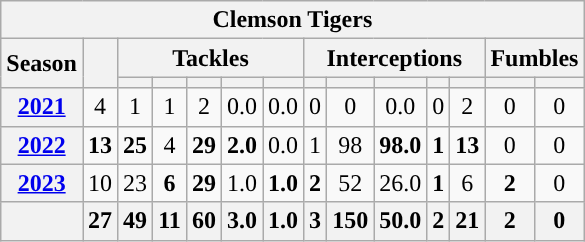<table class="wikitable sortable" style="text-align:center;">
<tr>
<th colspan="15">Clemson Tigers</th>
</tr>
<tr>
<th rowspan="2">Season</th>
<th rowspan="2"></th>
<th colspan="5">Tackles</th>
<th colspan="5">Interceptions</th>
<th colspan="2">Fumbles</th>
</tr>
<tr>
<th></th>
<th></th>
<th></th>
<th></th>
<th></th>
<th></th>
<th></th>
<th></th>
<th></th>
<th></th>
<th></th>
<th></th>
</tr>
<tr>
<th><a href='#'>2021</a></th>
<td>4</td>
<td>1</td>
<td>1</td>
<td>2</td>
<td>0.0</td>
<td>0.0</td>
<td>0</td>
<td>0</td>
<td>0.0</td>
<td>0</td>
<td>2</td>
<td>0</td>
<td>0</td>
</tr>
<tr>
<th><a href='#'>2022</a></th>
<td><strong>13</strong></td>
<td><strong>25</strong></td>
<td>4</td>
<td><strong>29</strong></td>
<td><strong>2.0</strong></td>
<td>0.0</td>
<td>1</td>
<td>98</td>
<td><strong>98.0</strong></td>
<td><strong>1</strong></td>
<td><strong>13</strong></td>
<td>0</td>
<td>0</td>
</tr>
<tr>
<th><a href='#'>2023</a></th>
<td>10</td>
<td>23</td>
<td><strong>6</strong></td>
<td><strong>29</strong></td>
<td>1.0</td>
<td><strong>1.0</strong></td>
<td><strong>2</strong></td>
<td>52</td>
<td>26.0</td>
<td><strong>1</strong></td>
<td>6</td>
<td><strong>2</strong></td>
<td>0</td>
</tr>
<tr>
<th></th>
<th>27</th>
<th>49</th>
<th>11</th>
<th>60</th>
<th>3.0</th>
<th>1.0</th>
<th>3</th>
<th>150</th>
<th>50.0</th>
<th>2</th>
<th>21</th>
<th>2</th>
<th>0</th>
</tr>
</table>
